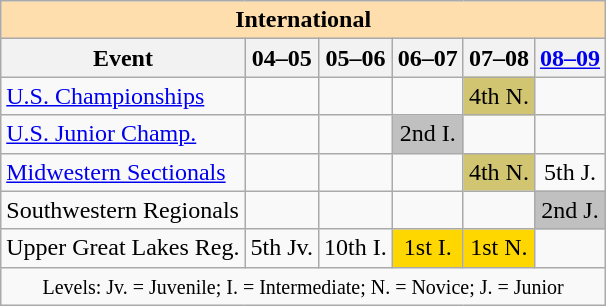<table class="wikitable" style="text-align:center">
<tr>
<th style="background-color: #ffdead; " colspan=6 align=center>International</th>
</tr>
<tr>
<th>Event</th>
<th>04–05</th>
<th>05–06</th>
<th>06–07</th>
<th>07–08</th>
<th><a href='#'>08–09</a></th>
</tr>
<tr>
<td align=left><a href='#'>U.S. Championships</a></td>
<td></td>
<td></td>
<td></td>
<td bgcolor=d1c571>4th N.</td>
<td></td>
</tr>
<tr>
<td align=left><a href='#'>U.S. Junior Champ.</a></td>
<td></td>
<td></td>
<td bgcolor=silver>2nd I.</td>
<td></td>
<td></td>
</tr>
<tr>
<td align=left><a href='#'>Midwestern Sectionals</a></td>
<td></td>
<td></td>
<td></td>
<td bgcolor=d1c571>4th N.</td>
<td>5th J.</td>
</tr>
<tr>
<td align=left>Southwestern Regionals</td>
<td></td>
<td></td>
<td></td>
<td></td>
<td bgcolor=silver>2nd J.</td>
</tr>
<tr>
<td align=left>Upper Great Lakes Reg.</td>
<td>5th Jv.</td>
<td>10th I.</td>
<td bgcolor=gold>1st I.</td>
<td bgcolor=gold>1st N.</td>
<td></td>
</tr>
<tr>
<td colspan=6 align=center><small> Levels: Jv. = Juvenile; I. = Intermediate; N. = Novice; J. = Junior </small></td>
</tr>
</table>
